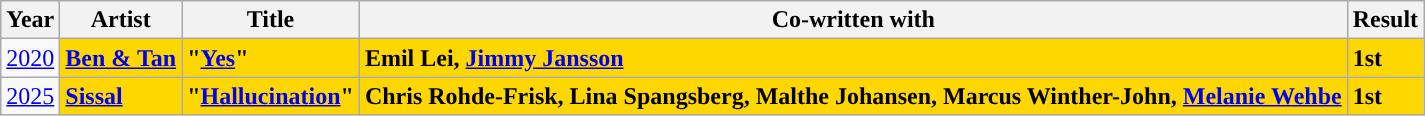<table class="wikitable plainrowheaders">
<tr>
<th scope="col">Year</th>
<th scope="col">Artist</th>
<th scope="col">Title</th>
<th scope="col">Co-written with</th>
<th scope="col">Result</th>
</tr>
<tr>
<td><a href='#'>2020</a></td>
<td bgcolor="gold" style="font-weight:bold;"><a href='#'>Ben & Tan</a></td>
<td bgcolor="gold" style="font-weight:bold;">"<a href='#'>Yes</a>"</td>
<td bgcolor="gold" style="font-weight:bold;">Emil Lei, <a href='#'>Jimmy Jansson</a></td>
<td bgcolor="gold" style="font-weight:bold;">1st</td>
</tr>
<tr>
<td><a href='#'>2025</a></td>
<td bgcolor="gold" style="font-weight:bold;"><a href='#'>Sissal</a></td>
<td bgcolor="gold" style="font-weight:bold;">"<a href='#'>Hallucination</a>"</td>
<td bgcolor="gold" style="font-weight:bold;">Chris Rohde-Frisk, Lina Spangsberg, Malthe Johansen, Marcus Winther-John, <a href='#'>Melanie Wehbe</a></td>
<td bgcolor="gold" style="font-weight:bold;">1st</td>
</tr>
</table>
